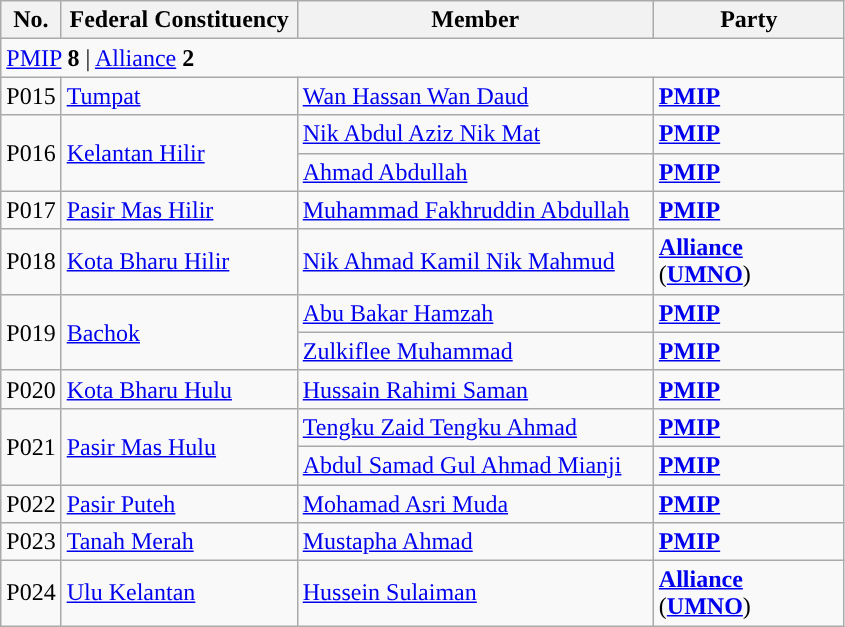<table class="wikitable sortable">
<tr>
<th style="width:30px;">No.</th>
<th style="width:150px;">Federal Constituency</th>
<th style="width:230px;">Member</th>
<th style="width:120px;">Party</th>
</tr>
<tr>
<td colspan="4"><a href='#'>PMIP</a> <strong>8</strong> | <a href='#'>Alliance</a> <strong>2</strong></td>
</tr>
<tr>
<td>P015</td>
<td><a href='#'>Tumpat</a></td>
<td><a href='#'>Wan Hassan Wan Daud</a></td>
<td><strong><a href='#'>PMIP</a></strong></td>
</tr>
<tr>
<td rowspan=2>P016</td>
<td rowspan=2><a href='#'>Kelantan Hilir</a></td>
<td><a href='#'>Nik Abdul Aziz Nik Mat</a> </td>
<td><strong><a href='#'>PMIP</a></strong></td>
</tr>
<tr>
<td><a href='#'>Ahmad Abdullah</a> </td>
<td><strong><a href='#'>PMIP</a></strong></td>
</tr>
<tr>
<td>P017</td>
<td><a href='#'>Pasir Mas Hilir</a></td>
<td><a href='#'>Muhammad Fakhruddin Abdullah</a></td>
<td><strong><a href='#'>PMIP</a></strong></td>
</tr>
<tr>
<td>P018</td>
<td><a href='#'>Kota Bharu Hilir</a></td>
<td><a href='#'>Nik Ahmad Kamil Nik Mahmud</a></td>
<td><strong><a href='#'>Alliance</a></strong> (<strong><a href='#'>UMNO</a></strong>)</td>
</tr>
<tr>
<td rowspan=2>P019</td>
<td rowspan=2><a href='#'>Bachok</a></td>
<td><a href='#'>Abu Bakar Hamzah</a> </td>
<td><strong><a href='#'>PMIP</a></strong></td>
</tr>
<tr>
<td><a href='#'>Zulkiflee Muhammad</a> </td>
<td><strong><a href='#'>PMIP</a></strong></td>
</tr>
<tr>
<td>P020</td>
<td><a href='#'>Kota Bharu Hulu</a></td>
<td><a href='#'>Hussain Rahimi Saman</a></td>
<td><strong><a href='#'>PMIP</a></strong></td>
</tr>
<tr>
<td rowspan=2>P021</td>
<td rowspan=2><a href='#'>Pasir Mas Hulu</a></td>
<td><a href='#'>Tengku Zaid Tengku Ahmad</a> </td>
<td><strong><a href='#'>PMIP</a></strong></td>
</tr>
<tr>
<td><a href='#'>Abdul Samad Gul Ahmad Mianji</a> </td>
<td><strong><a href='#'>PMIP</a></strong></td>
</tr>
<tr>
<td>P022</td>
<td><a href='#'>Pasir Puteh</a></td>
<td><a href='#'>Mohamad Asri Muda</a></td>
<td><strong><a href='#'>PMIP</a></strong></td>
</tr>
<tr>
<td>P023</td>
<td><a href='#'>Tanah Merah</a></td>
<td><a href='#'>Mustapha Ahmad</a></td>
<td><strong><a href='#'>PMIP</a></strong></td>
</tr>
<tr>
<td>P024</td>
<td><a href='#'>Ulu Kelantan</a></td>
<td><a href='#'>Hussein Sulaiman</a></td>
<td><strong><a href='#'>Alliance</a></strong> (<strong><a href='#'>UMNO</a></strong>)</td>
</tr>
</table>
